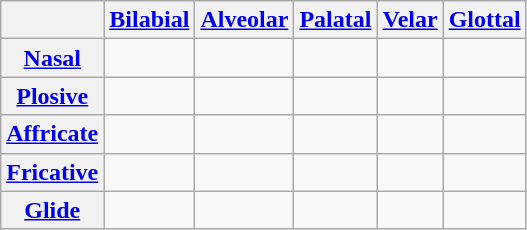<table class="wikitable" style="text-align:center">
<tr>
<th></th>
<th><a href='#'>Bilabial</a></th>
<th><a href='#'>Alveolar</a></th>
<th><a href='#'>Palatal</a></th>
<th><a href='#'>Velar</a></th>
<th><a href='#'>Glottal</a></th>
</tr>
<tr>
<th><a href='#'>Nasal</a></th>
<td></td>
<td></td>
<td></td>
<td></td>
<td></td>
</tr>
<tr>
<th><a href='#'>Plosive</a></th>
<td></td>
<td></td>
<td></td>
<td></td>
<td></td>
</tr>
<tr>
<th><a href='#'>Affricate</a></th>
<td></td>
<td></td>
<td></td>
<td></td>
<td></td>
</tr>
<tr>
<th><a href='#'>Fricative</a></th>
<td></td>
<td></td>
<td></td>
<td></td>
<td></td>
</tr>
<tr>
<th><a href='#'>Glide</a></th>
<td></td>
<td></td>
<td></td>
<td></td>
<td></td>
</tr>
</table>
